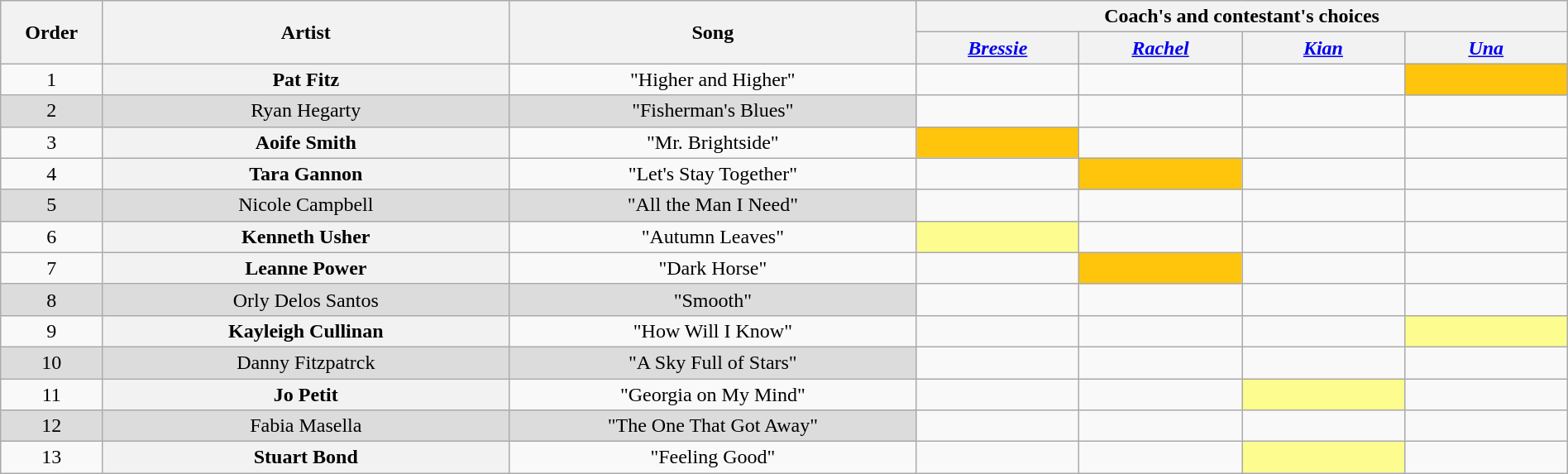<table class="wikitable" style="text-align:center; width:100%;">
<tr>
<th scope="col" rowspan="2" width="5%">Order</th>
<th scope="col" rowspan="2" width="20%">Artist</th>
<th scope="col" rowspan="2" width="20%">Song</th>
<th scope="col" colspan="4" width="32%">Coach's and contestant's choices</th>
</tr>
<tr>
<th width="8%"><em><a href='#'>Bressie</a></em></th>
<th width="8%"><em><a href='#'>Rachel</a></em></th>
<th width="8%"><em><a href='#'>Kian</a></em></th>
<th width="8%"><em><a href='#'>Una</a></em></th>
</tr>
<tr>
<td>1</td>
<th scope="row">Pat Fitz</th>
<td>"Higher and Higher"</td>
<td></td>
<td></td>
<td></td>
<td style="background-color:#FFC40C;"><strong></strong></td>
</tr>
<tr>
<td style="background-color:#DCDCDC;">2</td>
<td style="background-color:#DCDCDC;">Ryan Hegarty</td>
<td style="background-color:#DCDCDC;">"Fisherman's Blues"</td>
<td></td>
<td></td>
<td></td>
<td></td>
</tr>
<tr>
<td>3</td>
<th scope="row">Aoife Smith</th>
<td>"Mr. Brightside"</td>
<td style="background-color:#FFC40C;"><strong></strong></td>
<td></td>
<td></td>
<td></td>
</tr>
<tr>
<td>4</td>
<th scope="row">Tara Gannon</th>
<td>"Let's Stay Together"</td>
<td></td>
<td style="background-color:#FFC40C;"><strong></strong></td>
<td></td>
<td></td>
</tr>
<tr>
<td style="background-color:#DCDCDC;">5</td>
<td style="background-color:#DCDCDC;">Nicole Campbell</td>
<td style="background-color:#DCDCDC;">"All the Man I Need"</td>
<td></td>
<td></td>
<td></td>
<td></td>
</tr>
<tr>
<td>6</td>
<th scope="row">Kenneth Usher</th>
<td>"Autumn Leaves"</td>
<td style="background-color:#fdfc8f;"><strong></strong></td>
<td><strong></strong></td>
<td><strong></strong></td>
<td></td>
</tr>
<tr>
<td>7</td>
<th scope="row">Leanne Power</th>
<td>"Dark Horse"</td>
<td></td>
<td style="background-color:#FFC40C;"><strong></strong></td>
<td></td>
<td></td>
</tr>
<tr>
<td style="background-color:#DCDCDC;">8</td>
<td style="background-color:#DCDCDC;">Orly Delos Santos</td>
<td style="background-color:#DCDCDC;">"Smooth"</td>
<td></td>
<td></td>
<td></td>
<td></td>
</tr>
<tr>
<td>9</td>
<th scope="row">Kayleigh Cullinan</th>
<td>"How Will I Know"</td>
<td><strong></strong></td>
<td><strong></strong></td>
<td><strong></strong></td>
<td style="background-color:#fdfc8f;"><strong></strong></td>
</tr>
<tr>
<td style="background-color:#DCDCDC;">10</td>
<td style="background-color:#DCDCDC;">Danny Fitzpatrck</td>
<td style="background-color:#DCDCDC;">"A Sky Full of Stars"</td>
<td></td>
<td></td>
<td></td>
<td></td>
</tr>
<tr>
<td>11</td>
<th scope="row">Jo Petit</th>
<td>"Georgia on My Mind"</td>
<td></td>
<td></td>
<td style="background-color:#fdfc8f;"><strong></strong></td>
<td><strong></strong></td>
</tr>
<tr>
<td style="background-color:#DCDCDC;">12</td>
<td style="background-color:#DCDCDC;">Fabia Masella</td>
<td style="background-color:#DCDCDC;">"The One That Got Away"</td>
<td></td>
<td></td>
<td></td>
<td></td>
</tr>
<tr>
<td>13</td>
<th scope="row">Stuart Bond</th>
<td>"Feeling Good"</td>
<td></td>
<td><strong></strong></td>
<td style="background-color:#fdfc8f;"><strong></strong></td>
<td><strong></strong></td>
</tr>
</table>
